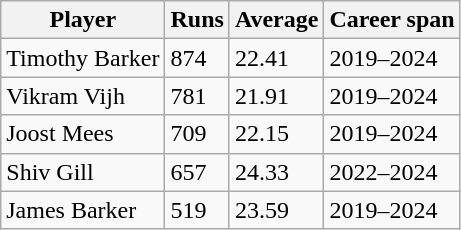<table class="wikitable">
<tr>
<th>Player</th>
<th>Runs</th>
<th>Average</th>
<th>Career span</th>
</tr>
<tr>
<td>Timothy Barker</td>
<td>874</td>
<td>22.41</td>
<td>2019–2024</td>
</tr>
<tr>
<td>Vikram Vijh</td>
<td>781</td>
<td>21.91</td>
<td>2019–2024</td>
</tr>
<tr>
<td>Joost Mees</td>
<td>709</td>
<td>22.15</td>
<td>2019–2024</td>
</tr>
<tr>
<td>Shiv Gill</td>
<td>657</td>
<td>24.33</td>
<td>2022–2024</td>
</tr>
<tr>
<td>James Barker</td>
<td>519</td>
<td>23.59</td>
<td>2019–2024</td>
</tr>
</table>
